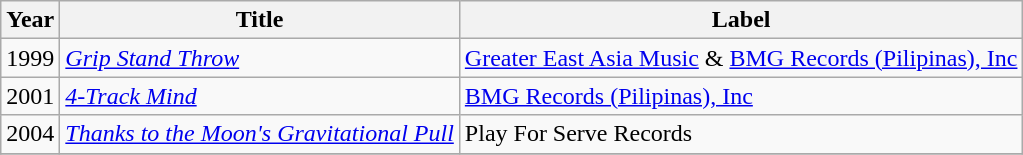<table class="wikitable">
<tr>
<th>Year</th>
<th>Title</th>
<th>Label</th>
</tr>
<tr>
<td>1999</td>
<td><em><a href='#'>Grip Stand Throw</a></em></td>
<td><a href='#'>Greater East Asia Music</a> & <a href='#'>BMG Records (Pilipinas), Inc</a></td>
</tr>
<tr>
<td>2001</td>
<td><em><a href='#'>4-Track Mind</a></em></td>
<td><a href='#'>BMG Records (Pilipinas), Inc</a></td>
</tr>
<tr>
<td>2004</td>
<td><em><a href='#'>Thanks to the Moon's Gravitational Pull</a></em></td>
<td>Play For Serve Records</td>
</tr>
<tr>
</tr>
</table>
